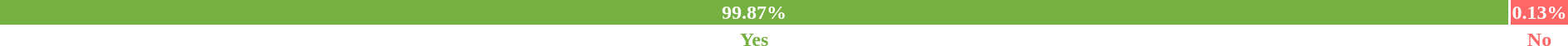<table style="width:100%; font-weight:bold; text-align:center">
<tr style="color:white;">
<td style="background:#75B040; width:99.87%; ">99.87%</td>
<td style="background:#f66; width:0.13%; ">0.13%</td>
</tr>
<tr>
<td style="color:#75B040;">Yes</td>
<td style="color:#f66;">No</td>
</tr>
</table>
